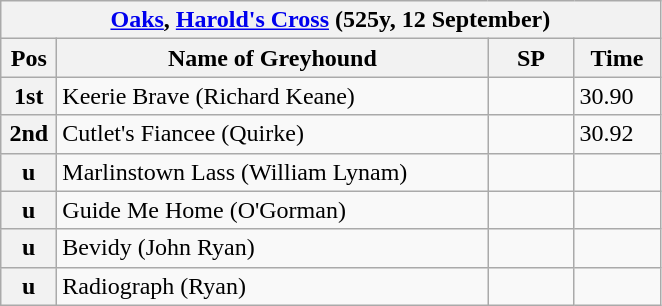<table class="wikitable">
<tr>
<th colspan="6"><a href='#'>Oaks</a>, <a href='#'>Harold's Cross</a> (525y, 12 September)</th>
</tr>
<tr>
<th width=30>Pos</th>
<th width=280>Name of Greyhound</th>
<th width=50>SP</th>
<th width=50>Time</th>
</tr>
<tr>
<th>1st</th>
<td>Keerie Brave (Richard Keane)</td>
<td></td>
<td>30.90</td>
</tr>
<tr>
<th>2nd</th>
<td>Cutlet's Fiancee (Quirke)</td>
<td></td>
<td>30.92</td>
</tr>
<tr>
<th>u</th>
<td>Marlinstown Lass (William Lynam)</td>
<td></td>
<td></td>
</tr>
<tr>
<th>u</th>
<td>Guide Me Home (O'Gorman)</td>
<td></td>
<td></td>
</tr>
<tr>
<th>u</th>
<td>Bevidy (John Ryan)</td>
<td></td>
<td></td>
</tr>
<tr>
<th>u</th>
<td>Radiograph (Ryan)</td>
<td></td>
<td></td>
</tr>
</table>
